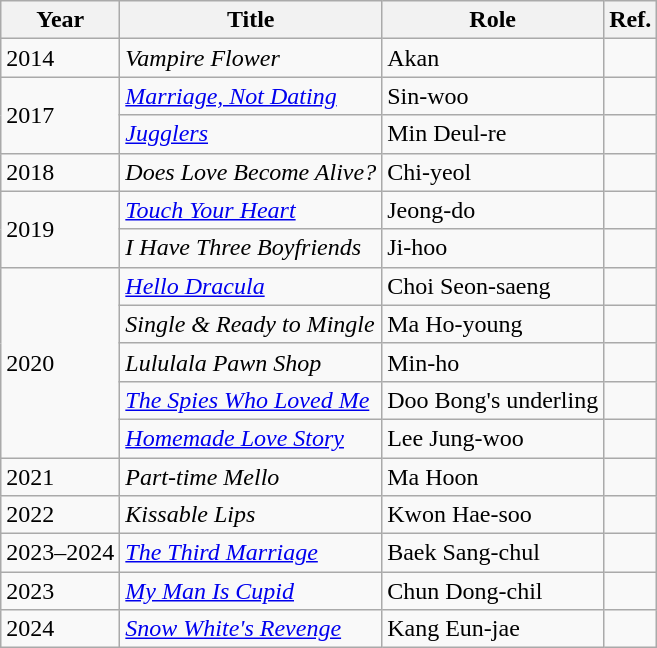<table class="wikitable">
<tr>
<th>Year</th>
<th>Title</th>
<th>Role</th>
<th>Ref.</th>
</tr>
<tr>
<td>2014</td>
<td><em>Vampire Flower</em></td>
<td>Akan</td>
<td></td>
</tr>
<tr>
<td rowspan=2>2017</td>
<td><em><a href='#'>Marriage, Not Dating</a></em></td>
<td>Sin-woo</td>
<td></td>
</tr>
<tr>
<td><em><a href='#'>Jugglers</a></em></td>
<td>Min Deul-re</td>
<td></td>
</tr>
<tr>
<td>2018</td>
<td><em>Does Love Become Alive?</em></td>
<td>Chi-yeol</td>
<td></td>
</tr>
<tr>
<td rowspan=2>2019</td>
<td><em><a href='#'>Touch Your Heart</a></em></td>
<td>Jeong-do</td>
<td></td>
</tr>
<tr>
<td><em>I Have Three Boyfriends</em></td>
<td>Ji-hoo</td>
<td></td>
</tr>
<tr>
<td rowspan=5>2020</td>
<td><em><a href='#'>Hello Dracula</a></em></td>
<td>Choi Seon-saeng</td>
<td></td>
</tr>
<tr>
<td><em>Single & Ready to Mingle</em></td>
<td>Ma Ho-young</td>
<td></td>
</tr>
<tr>
<td><em>Lululala Pawn Shop</em></td>
<td>Min-ho</td>
<td></td>
</tr>
<tr>
<td><em><a href='#'>The Spies Who Loved Me</a></em></td>
<td>Doo Bong's underling</td>
<td></td>
</tr>
<tr>
<td><em><a href='#'>Homemade Love Story</a></em></td>
<td>Lee Jung-woo</td>
<td></td>
</tr>
<tr>
<td>2021</td>
<td><em>Part-time Mello</em></td>
<td>Ma Hoon</td>
<td></td>
</tr>
<tr>
<td>2022</td>
<td><em>Kissable Lips</em></td>
<td>Kwon Hae-soo</td>
<td></td>
</tr>
<tr>
<td>2023–2024</td>
<td><em><a href='#'>The Third Marriage</a></em></td>
<td>Baek Sang-chul</td>
<td style="text-align:center"></td>
</tr>
<tr>
<td>2023</td>
<td><em><a href='#'>My Man Is Cupid</a></em></td>
<td>Chun Dong-chil</td>
<td></td>
</tr>
<tr>
<td>2024</td>
<td><em><a href='#'>Snow White's Revenge</a></em></td>
<td>Kang Eun-jae</td>
<td></td>
</tr>
</table>
